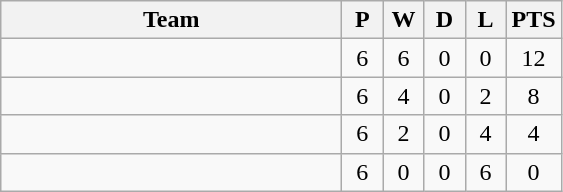<table class=wikitable style="text-align:center">
<tr>
<th width=220>Team</th>
<th width=20>P</th>
<th width=20>W</th>
<th width=20>D</th>
<th width=20>L</th>
<th width=20>PTS</th>
</tr>
<tr>
<td style="text-align:left;"></td>
<td>6</td>
<td>6</td>
<td>0</td>
<td>0</td>
<td>12</td>
</tr>
<tr>
<td style="text-align:left;"></td>
<td>6</td>
<td>4</td>
<td>0</td>
<td>2</td>
<td>8</td>
</tr>
<tr>
<td style="text-align:left;"></td>
<td>6</td>
<td>2</td>
<td>0</td>
<td>4</td>
<td>4</td>
</tr>
<tr>
<td style="text-align:left;"></td>
<td>6</td>
<td>0</td>
<td>0</td>
<td>6</td>
<td>0</td>
</tr>
</table>
